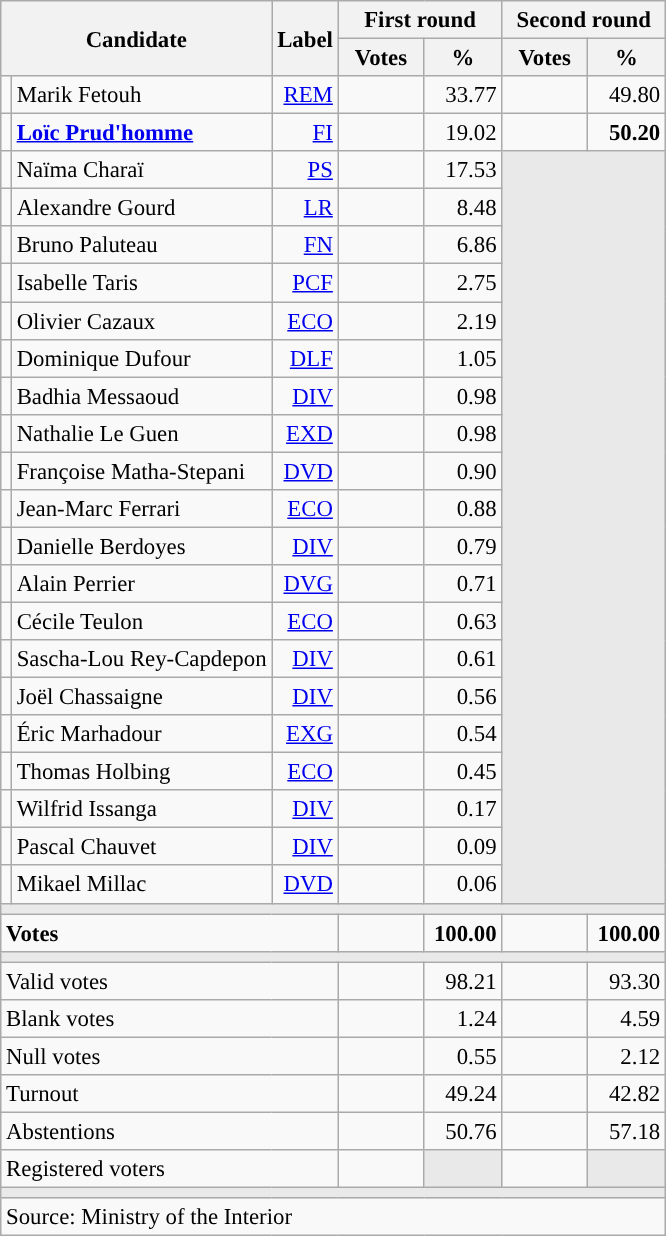<table class="wikitable" style="text-align:right;font-size:95%;">
<tr>
<th rowspan="2" colspan="2">Candidate</th>
<th rowspan="2">Label</th>
<th colspan="2">First round</th>
<th colspan="2">Second round</th>
</tr>
<tr>
<th style="width:50px;">Votes</th>
<th style="width:45px;">%</th>
<th style="width:50px;">Votes</th>
<th style="width:45px;">%</th>
</tr>
<tr>
<td style="color:inherit;background:"></td>
<td style="text-align:left;">Marik Fetouh</td>
<td><a href='#'>REM</a></td>
<td></td>
<td>33.77</td>
<td></td>
<td>49.80</td>
</tr>
<tr>
<td style="color:inherit;background:"></td>
<td style="text-align:left;"><strong><a href='#'>Loïc Prud'homme</a></strong></td>
<td><a href='#'>FI</a></td>
<td></td>
<td>19.02</td>
<td><strong></strong></td>
<td><strong>50.20</strong></td>
</tr>
<tr>
<td style="color:inherit;background:"></td>
<td style="text-align:left;">Naïma Charaï</td>
<td><a href='#'>PS</a></td>
<td></td>
<td>17.53</td>
<td colspan="2" rowspan="20" style="background:#E9E9E9;"></td>
</tr>
<tr>
<td style="color:inherit;background:"></td>
<td style="text-align:left;">Alexandre Gourd</td>
<td><a href='#'>LR</a></td>
<td></td>
<td>8.48</td>
</tr>
<tr>
<td style="color:inherit;background:"></td>
<td style="text-align:left;">Bruno Paluteau</td>
<td><a href='#'>FN</a></td>
<td></td>
<td>6.86</td>
</tr>
<tr>
<td style="color:inherit;background:"></td>
<td style="text-align:left;">Isabelle Taris</td>
<td><a href='#'>PCF</a></td>
<td></td>
<td>2.75</td>
</tr>
<tr>
<td style="color:inherit;background:"></td>
<td style="text-align:left;">Olivier Cazaux</td>
<td><a href='#'>ECO</a></td>
<td></td>
<td>2.19</td>
</tr>
<tr>
<td style="color:inherit;background:"></td>
<td style="text-align:left;">Dominique Dufour</td>
<td><a href='#'>DLF</a></td>
<td></td>
<td>1.05</td>
</tr>
<tr>
<td style="color:inherit;background:"></td>
<td style="text-align:left;">Badhia Messaoud</td>
<td><a href='#'>DIV</a></td>
<td></td>
<td>0.98</td>
</tr>
<tr>
<td style="color:inherit;background:"></td>
<td style="text-align:left;">Nathalie Le Guen</td>
<td><a href='#'>EXD</a></td>
<td></td>
<td>0.98</td>
</tr>
<tr>
<td style="color:inherit;background:"></td>
<td style="text-align:left;">Françoise Matha-Stepani</td>
<td><a href='#'>DVD</a></td>
<td></td>
<td>0.90</td>
</tr>
<tr>
<td style="color:inherit;background:"></td>
<td style="text-align:left;">Jean-Marc Ferrari</td>
<td><a href='#'>ECO</a></td>
<td></td>
<td>0.88</td>
</tr>
<tr>
<td style="color:inherit;background:"></td>
<td style="text-align:left;">Danielle Berdoyes</td>
<td><a href='#'>DIV</a></td>
<td></td>
<td>0.79</td>
</tr>
<tr>
<td style="color:inherit;background:"></td>
<td style="text-align:left;">Alain Perrier</td>
<td><a href='#'>DVG</a></td>
<td></td>
<td>0.71</td>
</tr>
<tr>
<td style="color:inherit;background:"></td>
<td style="text-align:left;">Cécile Teulon</td>
<td><a href='#'>ECO</a></td>
<td></td>
<td>0.63</td>
</tr>
<tr>
<td style="color:inherit;background:"></td>
<td style="text-align:left;">Sascha-Lou Rey-Capdepon</td>
<td><a href='#'>DIV</a></td>
<td></td>
<td>0.61</td>
</tr>
<tr>
<td style="color:inherit;background:"></td>
<td style="text-align:left;">Joël Chassaigne</td>
<td><a href='#'>DIV</a></td>
<td></td>
<td>0.56</td>
</tr>
<tr>
<td style="color:inherit;background:"></td>
<td style="text-align:left;">Éric Marhadour</td>
<td><a href='#'>EXG</a></td>
<td></td>
<td>0.54</td>
</tr>
<tr>
<td style="color:inherit;background:"></td>
<td style="text-align:left;">Thomas Holbing</td>
<td><a href='#'>ECO</a></td>
<td></td>
<td>0.45</td>
</tr>
<tr>
<td style="color:inherit;background:"></td>
<td style="text-align:left;">Wilfrid Issanga</td>
<td><a href='#'>DIV</a></td>
<td></td>
<td>0.17</td>
</tr>
<tr>
<td style="color:inherit;background:"></td>
<td style="text-align:left;">Pascal Chauvet</td>
<td><a href='#'>DIV</a></td>
<td></td>
<td>0.09</td>
</tr>
<tr>
<td style="color:inherit;background:"></td>
<td style="text-align:left;">Mikael Millac</td>
<td><a href='#'>DVD</a></td>
<td></td>
<td>0.06</td>
</tr>
<tr>
<td colspan="7" style="background:#E9E9E9;"></td>
</tr>
<tr style="font-weight:bold;">
<td colspan="3" style="text-align:left;">Votes</td>
<td></td>
<td>100.00</td>
<td></td>
<td>100.00</td>
</tr>
<tr>
<td colspan="7" style="background:#E9E9E9;"></td>
</tr>
<tr>
<td colspan="3" style="text-align:left;">Valid votes</td>
<td></td>
<td>98.21</td>
<td></td>
<td>93.30</td>
</tr>
<tr>
<td colspan="3" style="text-align:left;">Blank votes</td>
<td></td>
<td>1.24</td>
<td></td>
<td>4.59</td>
</tr>
<tr>
<td colspan="3" style="text-align:left;">Null votes</td>
<td></td>
<td>0.55</td>
<td></td>
<td>2.12</td>
</tr>
<tr>
<td colspan="3" style="text-align:left;">Turnout</td>
<td></td>
<td>49.24</td>
<td></td>
<td>42.82</td>
</tr>
<tr>
<td colspan="3" style="text-align:left;">Abstentions</td>
<td></td>
<td>50.76</td>
<td></td>
<td>57.18</td>
</tr>
<tr>
<td colspan="3" style="text-align:left;">Registered voters</td>
<td></td>
<td style="color:inherit;background:#E9E9E9;"></td>
<td></td>
<td style="color:inherit;background:#E9E9E9;"></td>
</tr>
<tr>
<td colspan="7" style="background:#E9E9E9;"></td>
</tr>
<tr>
<td colspan="7" style="text-align:left;">Source: Ministry of the Interior</td>
</tr>
</table>
